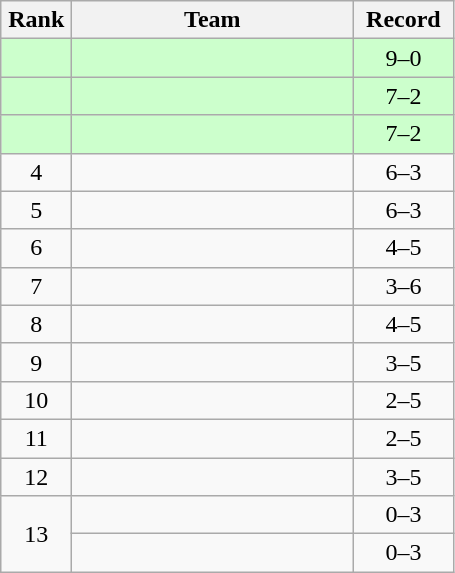<table class="wikitable" style="text-align: center;">
<tr>
<th width=40>Rank</th>
<th width=180>Team</th>
<th width=60>Record</th>
</tr>
<tr bgcolor="#ccffcc">
<td></td>
<td align="left"></td>
<td>9–0</td>
</tr>
<tr bgcolor= "#ccffcc">
<td></td>
<td align="left"></td>
<td>7–2</td>
</tr>
<tr bgcolor="#ccffcc">
<td></td>
<td align="left"></td>
<td>7–2</td>
</tr>
<tr>
<td>4</td>
<td align="left"></td>
<td>6–3</td>
</tr>
<tr>
<td>5</td>
<td align="left"></td>
<td>6–3</td>
</tr>
<tr>
<td>6</td>
<td align="left"></td>
<td>4–5</td>
</tr>
<tr>
<td>7</td>
<td align="left"></td>
<td>3–6</td>
</tr>
<tr>
<td>8</td>
<td align="left"></td>
<td>4–5</td>
</tr>
<tr>
<td>9</td>
<td align="left"></td>
<td>3–5</td>
</tr>
<tr>
<td>10</td>
<td align="left"></td>
<td>2–5</td>
</tr>
<tr>
<td>11</td>
<td align="left"></td>
<td>2–5</td>
</tr>
<tr>
<td>12</td>
<td align="left"></td>
<td>3–5</td>
</tr>
<tr>
<td rowspan=2>13</td>
<td align="left"></td>
<td>0–3</td>
</tr>
<tr>
<td align="left"></td>
<td>0–3</td>
</tr>
</table>
